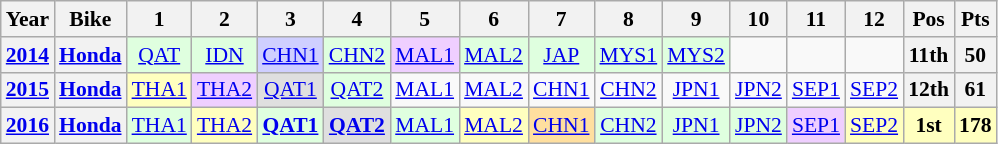<table class="wikitable" style="text-align:center; font-size:90%;">
<tr>
<th>Year</th>
<th>Bike</th>
<th>1</th>
<th>2</th>
<th>3</th>
<th>4</th>
<th>5</th>
<th>6</th>
<th>7</th>
<th>8</th>
<th>9</th>
<th>10</th>
<th>11</th>
<th>12</th>
<th>Pos</th>
<th>Pts</th>
</tr>
<tr>
<th><a href='#'>2014</a></th>
<th><a href='#'>Honda</a></th>
<td style="background:#DFFFDF;"><a href='#'>QAT</a><br></td>
<td style="background:#DFFFDF;"><a href='#'>IDN</a><br></td>
<td style="background:#CFCFFF;"><a href='#'>CHN1</a><br></td>
<td style="background:#DFFFDF;"><a href='#'>CHN2</a><br></td>
<td style="background:#EFCFFF;"><a href='#'>MAL1</a><br></td>
<td style="background:#DFFFDF;"><a href='#'>MAL2</a><br></td>
<td style="background:#DFFFDF;"><a href='#'>JAP</a><br></td>
<td style="background:#DFFFDF;"><a href='#'>MYS1</a><br></td>
<td style="background:#DFFFDF;"><a href='#'>MYS2</a><br></td>
<td></td>
<td></td>
<td></td>
<th>11th</th>
<th>50</th>
</tr>
<tr>
<th><a href='#'>2015</a></th>
<th><a href='#'>Honda</a></th>
<td style="background:#FFFFBF;"><a href='#'>THA1</a><br></td>
<td style="background:#EFCFFF;"><a href='#'>THA2</a><br></td>
<td style="background:#DFDFDF;"><a href='#'>QAT1</a><br></td>
<td style="background:#DFFFDF;"><a href='#'>QAT2</a><br></td>
<td><a href='#'>MAL1</a></td>
<td><a href='#'>MAL2</a></td>
<td><a href='#'>CHN1</a></td>
<td><a href='#'>CHN2</a></td>
<td><a href='#'>JPN1</a></td>
<td><a href='#'>JPN2</a></td>
<td><a href='#'>SEP1</a></td>
<td><a href='#'>SEP2</a></td>
<th>12th</th>
<th>61</th>
</tr>
<tr>
<th><a href='#'>2016</a></th>
<th><a href='#'>Honda</a></th>
<td style="background:#dfffdf;"><a href='#'>THA1</a><br></td>
<td style="background:#ffffbf;"><a href='#'>THA2</a><br></td>
<td style="background:#dfffdf;"><strong><a href='#'>QAT1</a></strong><br></td>
<td style="background:#dfdfdf;"><strong><a href='#'>QAT2</a></strong><br></td>
<td style="background:#dfffdf;"><a href='#'>MAL1</a><br></td>
<td style="background:#ffffbf;"><a href='#'>MAL2</a><br></td>
<td style="background:#ffdf9f;"><a href='#'>CHN1</a><br></td>
<td style="background:#dfffdf;"><a href='#'>CHN2</a><br></td>
<td style="background:#dfffdf;"><a href='#'>JPN1</a><br></td>
<td style="background:#dfffdf;"><a href='#'>JPN2</a><br></td>
<td style="background:#efcfff;"><a href='#'>SEP1</a><br></td>
<td style="background:#ffffbf;"><a href='#'>SEP2</a><br></td>
<th style="background:#ffffbf;">1st</th>
<th style="background:#ffffbf;">178</th>
</tr>
</table>
